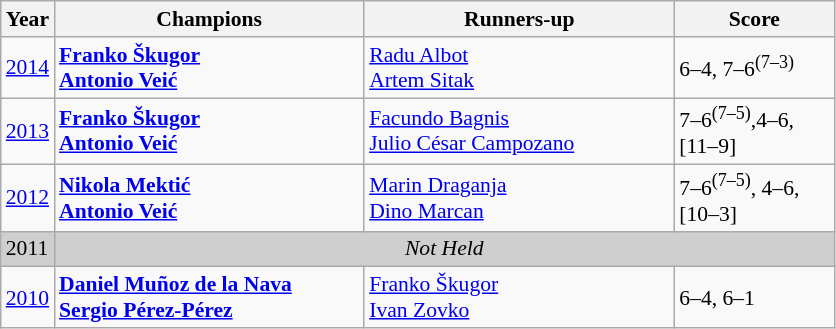<table class="wikitable" style="font-size:90%">
<tr>
<th>Year</th>
<th width="200">Champions</th>
<th width="200">Runners-up</th>
<th width="100">Score</th>
</tr>
<tr>
<td><a href='#'>2014</a></td>
<td> <strong><a href='#'>Franko Škugor</a></strong><br> <strong><a href='#'>Antonio Veić</a></strong></td>
<td> <a href='#'>Radu Albot</a><br> <a href='#'>Artem Sitak</a></td>
<td>6–4, 7–6<sup>(7–3)</sup></td>
</tr>
<tr>
<td><a href='#'>2013</a></td>
<td> <strong><a href='#'>Franko Škugor</a></strong> <br>  <strong><a href='#'>Antonio Veić</a></strong></td>
<td> <a href='#'>Facundo Bagnis</a> <br>  <a href='#'>Julio César Campozano</a></td>
<td>7–6<sup>(7–5)</sup>,4–6, [11–9]</td>
</tr>
<tr>
<td><a href='#'>2012</a></td>
<td> <strong><a href='#'>Nikola Mektić</a></strong> <br>  <strong><a href='#'>Antonio Veić</a></strong></td>
<td> <a href='#'>Marin Draganja</a> <br>  <a href='#'>Dino Marcan</a></td>
<td>7–6<sup>(7–5)</sup>, 4–6, [10–3]</td>
</tr>
<tr>
<td style="background:#cfcfcf">2011</td>
<td colspan=3 align=center style="background:#cfcfcf"><em>Not Held</em></td>
</tr>
<tr>
<td><a href='#'>2010</a></td>
<td> <strong><a href='#'>Daniel Muñoz de la Nava</a></strong> <br>  <strong><a href='#'>Sergio Pérez-Pérez</a></strong></td>
<td> <a href='#'>Franko Škugor</a> <br>  <a href='#'>Ivan Zovko</a></td>
<td>6–4, 6–1</td>
</tr>
</table>
